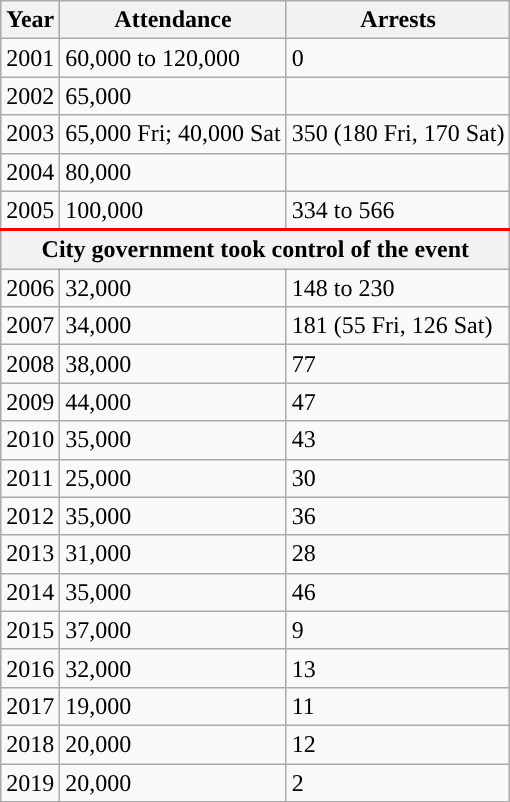<table class="wikitable">
<tr>
<th>Year</th>
<th>Attendance</th>
<th>Arrests</th>
</tr>
<tr>
<td>2001</td>
<td>60,000 to 120,000</td>
<td>0</td>
</tr>
<tr>
<td>2002</td>
<td>65,000</td>
<td></td>
</tr>
<tr>
<td>2003</td>
<td>65,000 Fri; 40,000 Sat</td>
<td>350 (180 Fri, 170 Sat)</td>
</tr>
<tr>
<td>2004</td>
<td>80,000</td>
<td></td>
</tr>
<tr>
<td>2005</td>
<td>100,000</td>
<td>334 to 566</td>
</tr>
<tr>
<th align="center" colspan=4 style="border-top:2px solid red;">City government took control of the event</th>
</tr>
<tr>
<td>2006</td>
<td>32,000</td>
<td>148 to 230</td>
</tr>
<tr>
<td>2007</td>
<td>34,000</td>
<td>181 (55 Fri, 126 Sat)</td>
</tr>
<tr>
<td>2008</td>
<td>38,000</td>
<td>77</td>
</tr>
<tr>
<td>2009</td>
<td>44,000</td>
<td>47</td>
</tr>
<tr>
<td>2010</td>
<td>35,000</td>
<td>43</td>
</tr>
<tr>
<td>2011</td>
<td>25,000</td>
<td>30</td>
</tr>
<tr>
<td>2012</td>
<td>35,000</td>
<td>36</td>
</tr>
<tr>
<td>2013</td>
<td>31,000</td>
<td>28</td>
</tr>
<tr>
<td>2014</td>
<td>35,000</td>
<td>46</td>
</tr>
<tr>
<td>2015</td>
<td>37,000</td>
<td>9</td>
</tr>
<tr>
<td>2016</td>
<td>32,000</td>
<td>13</td>
</tr>
<tr>
<td>2017</td>
<td>19,000</td>
<td>11</td>
</tr>
<tr>
<td>2018</td>
<td>20,000</td>
<td>12</td>
</tr>
<tr>
<td>2019</td>
<td>20,000</td>
<td>2</td>
</tr>
</table>
